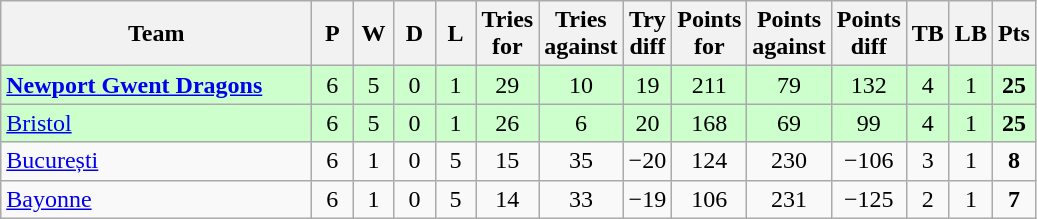<table class="wikitable" style="text-align: center;">
<tr>
<th width="200">Team</th>
<th width="20">P</th>
<th width="20">W</th>
<th width="20">D</th>
<th width="20">L</th>
<th width="20">Tries for</th>
<th width="20">Tries against</th>
<th width="20">Try diff</th>
<th width="20">Points for</th>
<th width="20">Points against</th>
<th width="25">Points diff</th>
<th width="20">TB</th>
<th width="20">LB</th>
<th width="20">Pts</th>
</tr>
<tr bgcolor="#ccffcc">
<td align="left"> <strong><a href='#'>Newport Gwent Dragons</a></strong></td>
<td>6</td>
<td>5</td>
<td>0</td>
<td>1</td>
<td>29</td>
<td>10</td>
<td>19</td>
<td>211</td>
<td>79</td>
<td>132</td>
<td>4</td>
<td>1</td>
<td><strong>25</strong></td>
</tr>
<tr bgcolor="#ccffcc">
<td align="left"> <a href='#'>Bristol</a></td>
<td>6</td>
<td>5</td>
<td>0</td>
<td>1</td>
<td>26</td>
<td>6</td>
<td>20</td>
<td>168</td>
<td>69</td>
<td>99</td>
<td>4</td>
<td>1</td>
<td><strong>25</strong></td>
</tr>
<tr>
<td align="left"> <a href='#'>București</a></td>
<td>6</td>
<td>1</td>
<td>0</td>
<td>5</td>
<td>15</td>
<td>35</td>
<td>−20</td>
<td>124</td>
<td>230</td>
<td>−106</td>
<td>3</td>
<td>1</td>
<td><strong>8</strong></td>
</tr>
<tr>
<td align="left"> <a href='#'>Bayonne</a></td>
<td>6</td>
<td>1</td>
<td>0</td>
<td>5</td>
<td>14</td>
<td>33</td>
<td>−19</td>
<td>106</td>
<td>231</td>
<td>−125</td>
<td>2</td>
<td>1</td>
<td><strong>7</strong></td>
</tr>
</table>
